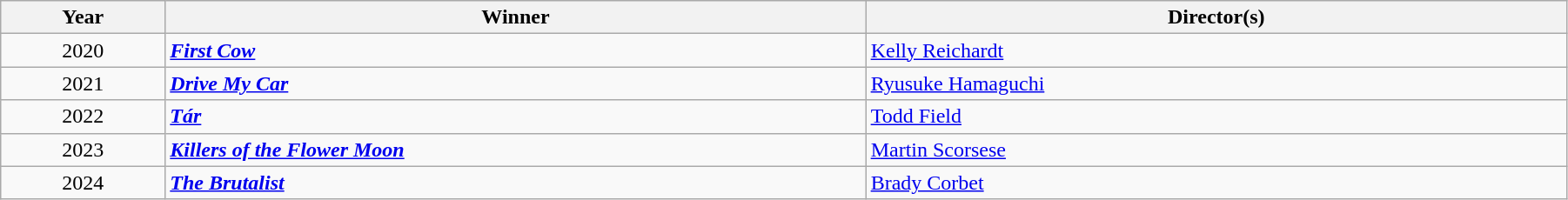<table class="wikitable" width="95%" cellpadding="5">
<tr>
<th width="100"><strong>Year</strong></th>
<th width="450"><strong>Winner</strong></th>
<th width="450"><strong>Director(s)</strong></th>
</tr>
<tr>
<td style="text-align:center;">2020</td>
<td><strong><em><a href='#'>First Cow</a></em></strong></td>
<td><a href='#'>Kelly Reichardt</a></td>
</tr>
<tr>
<td style="text-align:center;">2021</td>
<td><strong><em><a href='#'>Drive My Car</a></em></strong></td>
<td><a href='#'>Ryusuke Hamaguchi</a></td>
</tr>
<tr>
<td style="text-align:center;">2022</td>
<td><strong><em><a href='#'>Tár</a></em></strong></td>
<td><a href='#'>Todd Field</a></td>
</tr>
<tr>
<td style="text-align:center;">2023</td>
<td><strong><em><a href='#'>Killers of the Flower Moon</a></em></strong></td>
<td><a href='#'>Martin Scorsese</a></td>
</tr>
<tr>
<td style="text-align:center;">2024</td>
<td><strong><em><a href='#'>The Brutalist</a></em></strong></td>
<td><a href='#'>Brady Corbet</a></td>
</tr>
</table>
